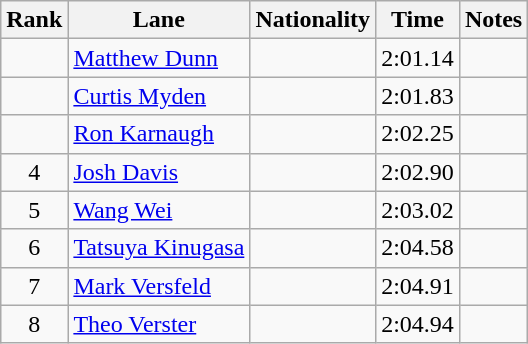<table class="wikitable sortable" style="text-align:center">
<tr>
<th>Rank</th>
<th>Lane</th>
<th>Nationality</th>
<th>Time</th>
<th>Notes</th>
</tr>
<tr>
<td></td>
<td align=left><a href='#'>Matthew Dunn</a></td>
<td align=left></td>
<td>2:01.14</td>
<td></td>
</tr>
<tr>
<td></td>
<td align=left><a href='#'>Curtis Myden</a></td>
<td align=left></td>
<td>2:01.83</td>
<td></td>
</tr>
<tr>
<td></td>
<td align=left><a href='#'>Ron Karnaugh</a></td>
<td align=left></td>
<td>2:02.25</td>
<td></td>
</tr>
<tr>
<td>4</td>
<td align=left><a href='#'>Josh Davis</a></td>
<td align=left></td>
<td>2:02.90</td>
<td></td>
</tr>
<tr>
<td>5</td>
<td align=left><a href='#'>Wang Wei</a></td>
<td align=left></td>
<td>2:03.02</td>
<td></td>
</tr>
<tr>
<td>6</td>
<td align=left><a href='#'>Tatsuya Kinugasa</a></td>
<td align=left></td>
<td>2:04.58</td>
<td></td>
</tr>
<tr>
<td>7</td>
<td align=left><a href='#'>Mark Versfeld</a></td>
<td align=left></td>
<td>2:04.91</td>
<td></td>
</tr>
<tr>
<td>8</td>
<td align=left><a href='#'>Theo Verster</a></td>
<td align=left></td>
<td>2:04.94</td>
<td></td>
</tr>
</table>
